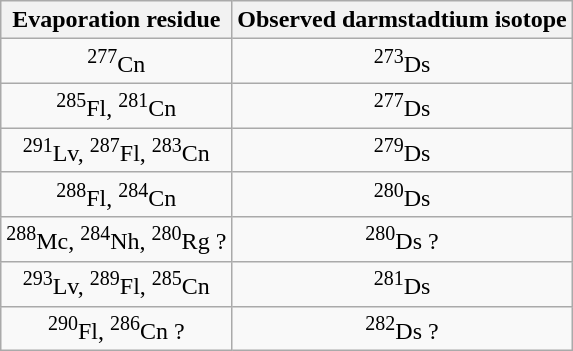<table class="wikitable" style="text-align:center">
<tr>
<th>Evaporation residue</th>
<th>Observed darmstadtium isotope</th>
</tr>
<tr>
<td><sup>277</sup>Cn</td>
<td><sup>273</sup>Ds</td>
</tr>
<tr>
<td><sup>285</sup>Fl, <sup>281</sup>Cn</td>
<td><sup>277</sup>Ds</td>
</tr>
<tr>
<td><sup>291</sup>Lv, <sup>287</sup>Fl, <sup>283</sup>Cn</td>
<td><sup>279</sup>Ds</td>
</tr>
<tr>
<td><sup>288</sup>Fl, <sup>284</sup>Cn</td>
<td><sup>280</sup>Ds</td>
</tr>
<tr>
<td><sup>288</sup>Mc, <sup>284</sup>Nh, <sup>280</sup>Rg ?</td>
<td><sup>280</sup>Ds ?</td>
</tr>
<tr>
<td><sup>293</sup>Lv, <sup>289</sup>Fl, <sup>285</sup>Cn</td>
<td><sup>281</sup>Ds</td>
</tr>
<tr>
<td><sup>290</sup>Fl, <sup>286</sup>Cn ?</td>
<td><sup>282</sup>Ds ?</td>
</tr>
</table>
